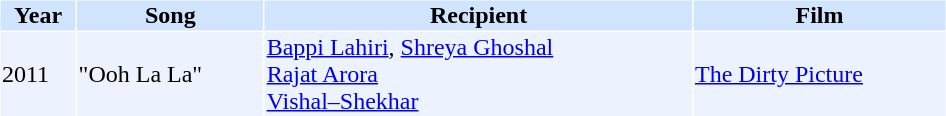<table cellspacing="1" cellpadding="1" border="0" style="width:50%;">
<tr style="background:#d1e4fd;">
<th>Year</th>
<th>Song</th>
<th>Recipient</th>
<th>Film</th>
</tr>
<tr style="background:#edf3fe;">
<td>2011</td>
<td>"Ooh La La"</td>
<td><a href='#'>Bappi Lahiri</a>, <a href='#'>Shreya Ghoshal</a><br><a href='#'>Rajat Arora</a><br><a href='#'>Vishal–Shekhar</a></td>
<td><a href='#'>The Dirty Picture</a></td>
</tr>
</table>
